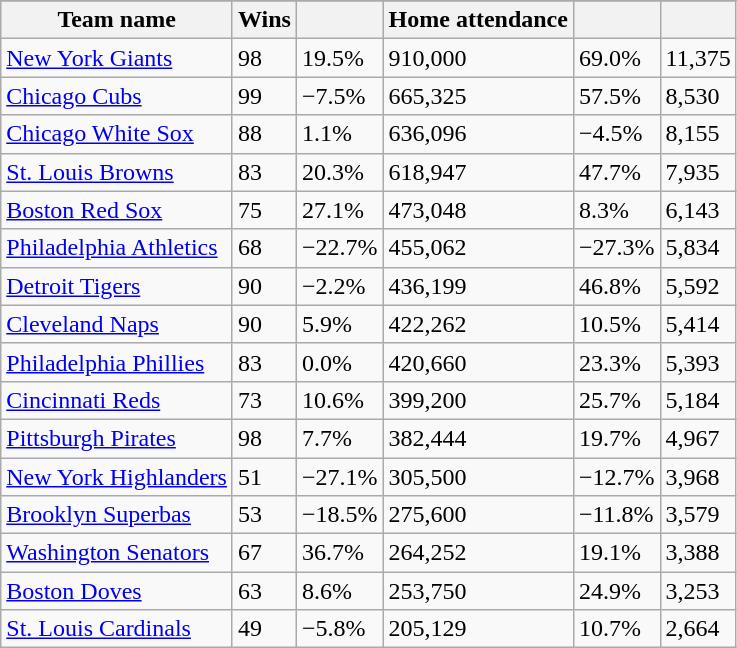<table class="wikitable sortable">
<tr style="text-align:center; font-size:larger;">
</tr>
<tr>
<th>Team name</th>
<th>Wins</th>
<th></th>
<th>Home attendance</th>
<th></th>
<th></th>
</tr>
<tr>
<td><a href='#'>New York Giants</a></td>
<td>98</td>
<td>19.5%</td>
<td>910,000</td>
<td>69.0%</td>
<td>11,375</td>
</tr>
<tr>
<td><a href='#'>Chicago Cubs</a></td>
<td>99</td>
<td>−7.5%</td>
<td>665,325</td>
<td>57.5%</td>
<td>8,530</td>
</tr>
<tr>
<td><a href='#'>Chicago White Sox</a></td>
<td>88</td>
<td>1.1%</td>
<td>636,096</td>
<td>−4.5%</td>
<td>8,155</td>
</tr>
<tr>
<td><a href='#'>St. Louis Browns</a></td>
<td>83</td>
<td>20.3%</td>
<td>618,947</td>
<td>47.7%</td>
<td>7,935</td>
</tr>
<tr>
<td><a href='#'>Boston Red Sox</a></td>
<td>75</td>
<td>27.1%</td>
<td>473,048</td>
<td>8.3%</td>
<td>6,143</td>
</tr>
<tr>
<td><a href='#'>Philadelphia Athletics</a></td>
<td>68</td>
<td>−22.7%</td>
<td>455,062</td>
<td>−27.3%</td>
<td>5,834</td>
</tr>
<tr>
<td><a href='#'>Detroit Tigers</a></td>
<td>90</td>
<td>−2.2%</td>
<td>436,199</td>
<td>46.8%</td>
<td>5,592</td>
</tr>
<tr>
<td><a href='#'>Cleveland Naps</a></td>
<td>90</td>
<td>5.9%</td>
<td>422,262</td>
<td>10.5%</td>
<td>5,414</td>
</tr>
<tr>
<td><a href='#'>Philadelphia Phillies</a></td>
<td>83</td>
<td>0.0%</td>
<td>420,660</td>
<td>23.3%</td>
<td>5,393</td>
</tr>
<tr>
<td><a href='#'>Cincinnati Reds</a></td>
<td>73</td>
<td>10.6%</td>
<td>399,200</td>
<td>25.7%</td>
<td>5,184</td>
</tr>
<tr>
<td><a href='#'>Pittsburgh Pirates</a></td>
<td>98</td>
<td>7.7%</td>
<td>382,444</td>
<td>19.7%</td>
<td>4,967</td>
</tr>
<tr>
<td><a href='#'>New York Highlanders</a></td>
<td>51</td>
<td>−27.1%</td>
<td>305,500</td>
<td>−12.7%</td>
<td>3,968</td>
</tr>
<tr>
<td><a href='#'>Brooklyn Superbas</a></td>
<td>53</td>
<td>−18.5%</td>
<td>275,600</td>
<td>−11.8%</td>
<td>3,579</td>
</tr>
<tr>
<td><a href='#'>Washington Senators</a></td>
<td>67</td>
<td>36.7%</td>
<td>264,252</td>
<td>19.1%</td>
<td>3,388</td>
</tr>
<tr>
<td><a href='#'>Boston Doves</a></td>
<td>63</td>
<td>8.6%</td>
<td>253,750</td>
<td>24.9%</td>
<td>3,253</td>
</tr>
<tr>
<td><a href='#'>St. Louis Cardinals</a></td>
<td>49</td>
<td>−5.8%</td>
<td>205,129</td>
<td>10.7%</td>
<td>2,664</td>
</tr>
</table>
